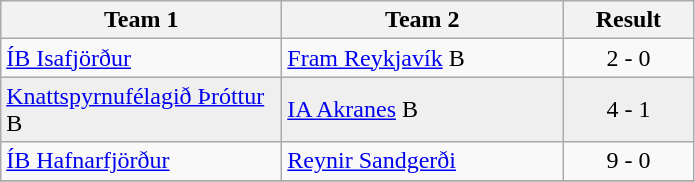<table class="wikitable">
<tr>
<th width="180">Team 1</th>
<th width="180">Team 2</th>
<th width="80">Result</th>
</tr>
<tr>
<td><a href='#'>ÍB Isafjörður</a></td>
<td><a href='#'>Fram Reykjavík</a> B</td>
<td align="center">2 - 0</td>
</tr>
<tr style="background:#EFEFEF">
<td><a href='#'>Knattspyrnufélagið Þróttur</a> B</td>
<td><a href='#'>IA Akranes</a> B</td>
<td align="center">4 - 1</td>
</tr>
<tr>
<td><a href='#'>ÍB Hafnarfjörður</a></td>
<td><a href='#'>Reynir Sandgerði</a></td>
<td align="center">9 - 0</td>
</tr>
<tr style="background:#EFEFEF">
</tr>
</table>
